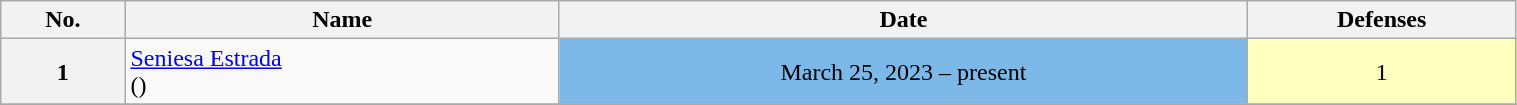<table class="wikitable sortable" style="width:80%;">
<tr>
<th>No.</th>
<th>Name</th>
<th>Date</th>
<th>Defenses</th>
</tr>
<tr align=center>
<th>1</th>
<td align=left> <a href='#'>Seniesa Estrada</a><br>()</td>
<td style="background:#7CB9E8;">March 25, 2023 – present</td>
<td style="background:#ffffbf;">1</td>
</tr>
<tr>
</tr>
</table>
